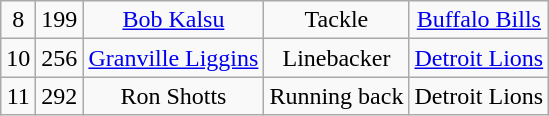<table class="wikitable" style="text-align:center">
<tr>
<td>8</td>
<td>199</td>
<td><a href='#'>Bob Kalsu</a></td>
<td>Tackle</td>
<td><a href='#'>Buffalo Bills</a></td>
</tr>
<tr>
<td>10</td>
<td>256</td>
<td><a href='#'>Granville Liggins</a></td>
<td>Linebacker</td>
<td><a href='#'>Detroit Lions</a></td>
</tr>
<tr>
<td>11</td>
<td>292</td>
<td>Ron Shotts</td>
<td>Running back</td>
<td>Detroit Lions</td>
</tr>
</table>
